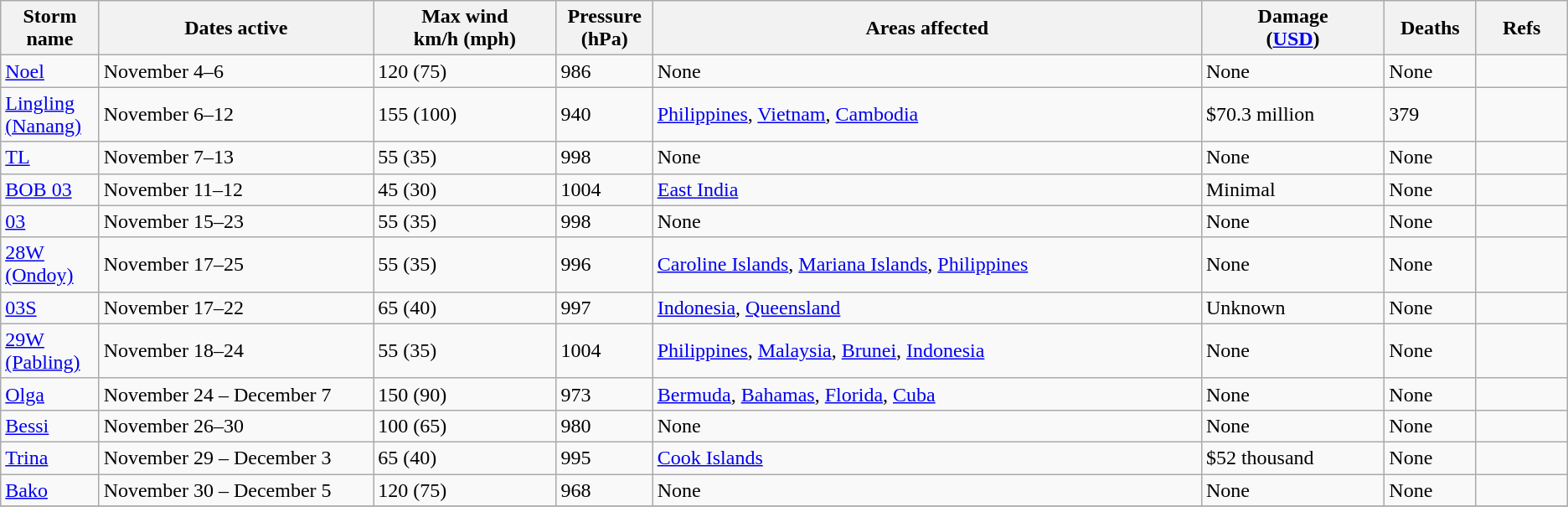<table class="wikitable sortable">
<tr>
<th width="5%">Storm name</th>
<th width="15%">Dates active</th>
<th width="10%">Max wind<br>km/h (mph)</th>
<th width="5%">Pressure<br>(hPa)</th>
<th width="30%">Areas affected</th>
<th width="10%">Damage<br>(<a href='#'>USD</a>)</th>
<th width="5%">Deaths</th>
<th width="5%">Refs</th>
</tr>
<tr>
<td><a href='#'>Noel</a></td>
<td>November 4–6</td>
<td>120 (75)</td>
<td>986</td>
<td>None</td>
<td>None</td>
<td>None</td>
<td></td>
</tr>
<tr>
<td><a href='#'>Lingling (Nanang)</a></td>
<td>November 6–12</td>
<td>155 (100)</td>
<td>940</td>
<td><a href='#'>Philippines</a>, <a href='#'>Vietnam</a>, <a href='#'>Cambodia</a></td>
<td>$70.3 million</td>
<td>379</td>
<td></td>
</tr>
<tr>
<td><a href='#'>TL</a></td>
<td>November 7–13</td>
<td>55 (35)</td>
<td>998</td>
<td>None</td>
<td>None</td>
<td>None</td>
<td></td>
</tr>
<tr>
<td><a href='#'>BOB 03</a></td>
<td>November 11–12</td>
<td>45 (30)</td>
<td>1004</td>
<td><a href='#'>East India</a></td>
<td>Minimal</td>
<td>None</td>
<td></td>
</tr>
<tr>
<td><a href='#'>03</a></td>
<td>November 15–23</td>
<td>55 (35)</td>
<td>998</td>
<td>None</td>
<td>None</td>
<td>None</td>
<td></td>
</tr>
<tr>
<td><a href='#'>28W (Ondoy)</a></td>
<td>November 17–25</td>
<td>55 (35)</td>
<td>996</td>
<td><a href='#'>Caroline Islands</a>, <a href='#'>Mariana Islands</a>, <a href='#'>Philippines</a></td>
<td>None</td>
<td>None</td>
<td></td>
</tr>
<tr>
<td><a href='#'>03S</a></td>
<td>November 17–22</td>
<td>65 (40)</td>
<td>997</td>
<td><a href='#'>Indonesia</a>, <a href='#'>Queensland</a></td>
<td>Unknown</td>
<td>None</td>
<td></td>
</tr>
<tr>
<td><a href='#'>29W (Pabling)</a></td>
<td>November 18–24</td>
<td>55 (35)</td>
<td>1004</td>
<td><a href='#'>Philippines</a>, <a href='#'>Malaysia</a>, <a href='#'>Brunei</a>, <a href='#'>Indonesia</a></td>
<td>None</td>
<td>None</td>
<td></td>
</tr>
<tr>
<td><a href='#'>Olga</a></td>
<td>November 24 – December 7</td>
<td>150 (90)</td>
<td>973</td>
<td><a href='#'>Bermuda</a>, <a href='#'>Bahamas</a>, <a href='#'>Florida</a>, <a href='#'>Cuba</a></td>
<td>None</td>
<td>None</td>
<td></td>
</tr>
<tr>
<td><a href='#'>Bessi</a></td>
<td>November 26–30</td>
<td>100 (65)</td>
<td>980</td>
<td>None</td>
<td>None</td>
<td>None</td>
<td></td>
</tr>
<tr>
<td><a href='#'>Trina</a></td>
<td>November 29 – December 3</td>
<td>65 (40)</td>
<td>995</td>
<td><a href='#'>Cook Islands</a></td>
<td>$52 thousand</td>
<td>None</td>
<td></td>
</tr>
<tr>
<td><a href='#'>Bako</a></td>
<td>November 30 – December 5</td>
<td>120 (75)</td>
<td>968</td>
<td>None</td>
<td>None</td>
<td>None</td>
<td></td>
</tr>
<tr>
</tr>
</table>
